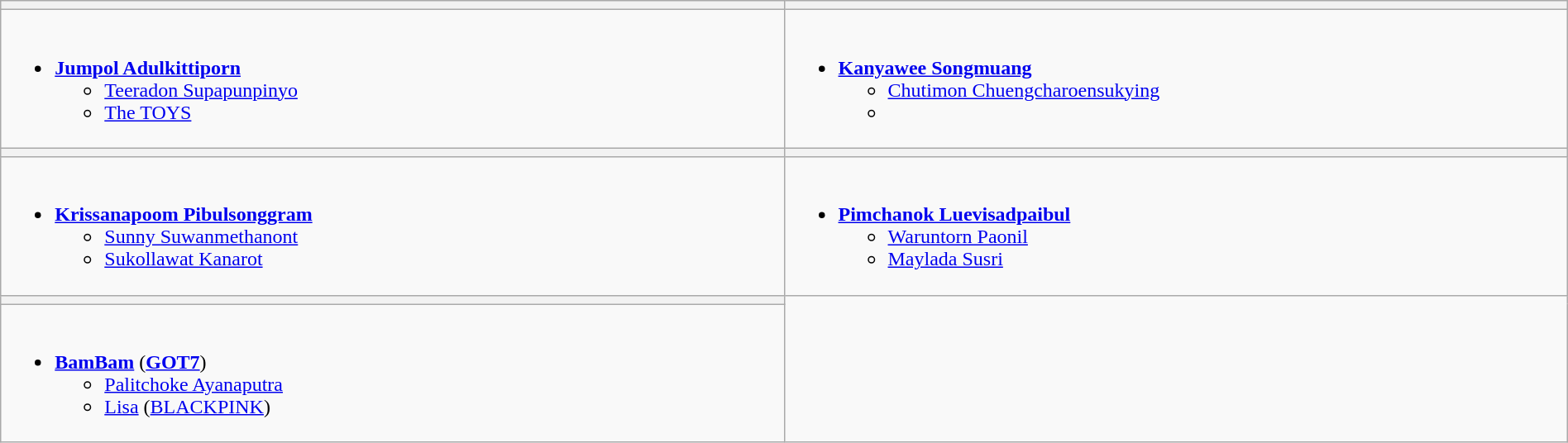<table class=wikitable width="100%">
<tr>
<th></th>
<th></th>
</tr>
<tr>
<td valign="top" width="50%"><br><ul><li><strong><a href='#'>Jumpol Adulkittiporn</a></strong><ul><li><a href='#'>Teeradon Supapunpinyo</a></li><li><a href='#'>The TOYS</a></li></ul></li></ul></td>
<td valign="top" width="50%"><br><ul><li><strong><a href='#'>Kanyawee Songmuang</a></strong><ul><li><a href='#'>Chutimon Chuengcharoensukying</a></li><li></li></ul></li></ul></td>
</tr>
<tr>
<th></th>
<th></th>
</tr>
<tr>
<td valign="top" width="50%"><br><ul><li><strong><a href='#'>Krissanapoom Pibulsonggram</a></strong><ul><li><a href='#'>Sunny Suwanmethanont</a></li><li><a href='#'>Sukollawat Kanarot</a></li></ul></li></ul></td>
<td valign="top" width="50%"><br><ul><li><strong><a href='#'>Pimchanok Luevisadpaibul</a></strong><ul><li><a href='#'>Waruntorn Paonil</a></li><li><a href='#'>Maylada Susri</a></li></ul></li></ul></td>
</tr>
<tr>
<th></th>
</tr>
<tr>
<td valign="top" width="50%"><br><ul><li><strong><a href='#'>BamBam</a></strong> (<strong><a href='#'>GOT7</a></strong>)<ul><li><a href='#'>Palitchoke Ayanaputra</a></li><li><a href='#'>Lisa</a> (<a href='#'>BLACKPINK</a>)</li></ul></li></ul></td>
</tr>
</table>
